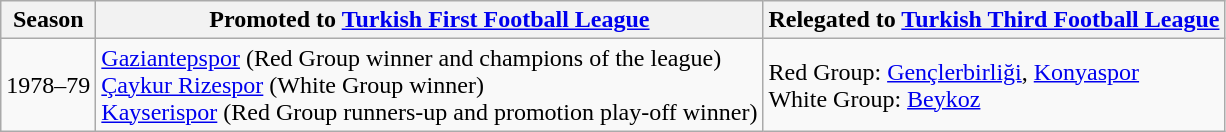<table class="wikitable">
<tr>
<th>Season</th>
<th>Promoted to <a href='#'>Turkish First Football League</a></th>
<th>Relegated to <a href='#'>Turkish Third Football League</a></th>
</tr>
<tr>
<td>1978–79</td>
<td><a href='#'>Gaziantepspor</a> (Red Group winner and champions of the league)<br><a href='#'>Çaykur Rizespor</a> (White Group winner)<br><a href='#'>Kayserispor</a> (Red Group runners-up and promotion play-off winner)</td>
<td>Red Group: <a href='#'>Gençlerbirliği</a>, <a href='#'>Konyaspor</a><br>White Group: <a href='#'>Beykoz</a></td>
</tr>
</table>
